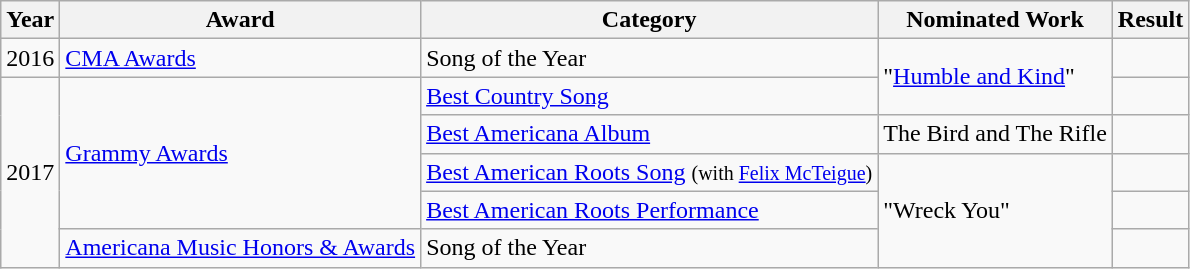<table class="wikitable">
<tr>
<th>Year</th>
<th>Award</th>
<th>Category</th>
<th>Nominated Work</th>
<th>Result</th>
</tr>
<tr>
<td>2016</td>
<td><a href='#'>CMA Awards</a></td>
<td>Song of the Year</td>
<td rowspan=2>"<a href='#'>Humble and Kind</a>"</td>
<td></td>
</tr>
<tr>
<td rowspan=5>2017</td>
<td rowspan=4><a href='#'>Grammy Awards</a></td>
<td><a href='#'>Best Country Song</a></td>
<td></td>
</tr>
<tr>
<td><a href='#'>Best Americana Album</a></td>
<td>The Bird and The Rifle</td>
<td></td>
</tr>
<tr>
<td><a href='#'>Best American Roots Song</a> <small>(with <a href='#'>Felix McTeigue</a>)</small></td>
<td rowspan=3>"Wreck You"</td>
<td></td>
</tr>
<tr>
<td><a href='#'>Best American Roots Performance</a></td>
<td></td>
</tr>
<tr>
<td><a href='#'>Americana Music Honors & Awards</a></td>
<td>Song of the Year</td>
<td></td>
</tr>
</table>
